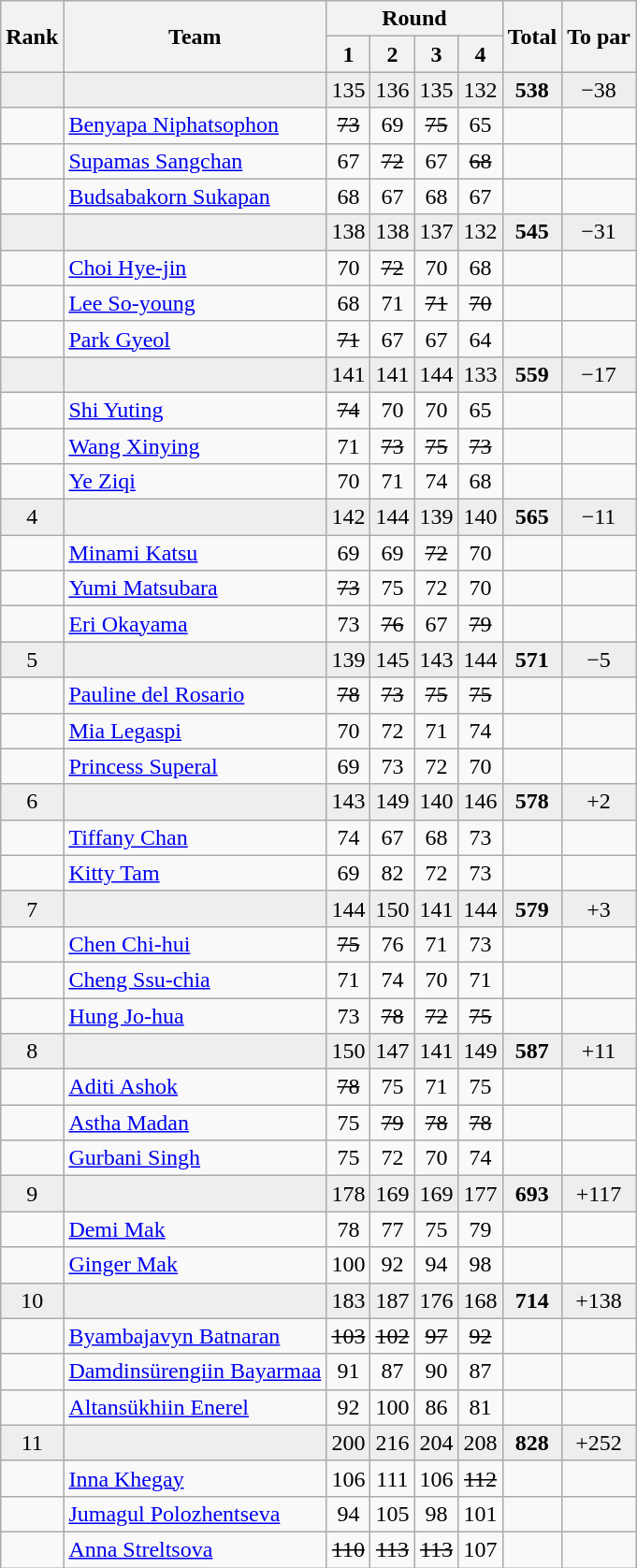<table class=wikitable style="text-align:center">
<tr>
<th rowspan="2">Rank</th>
<th rowspan="2">Team</th>
<th colspan="4">Round</th>
<th rowspan="2">Total</th>
<th rowspan="2">To par</th>
</tr>
<tr>
<th>1</th>
<th>2</th>
<th>3</th>
<th>4</th>
</tr>
<tr style="background:#eeeeee;">
<td></td>
<td align=left></td>
<td>135</td>
<td>136</td>
<td>135</td>
<td>132</td>
<td><strong>538</strong></td>
<td>−38</td>
</tr>
<tr>
<td></td>
<td align=left><a href='#'>Benyapa Niphatsophon</a></td>
<td><s>73</s></td>
<td>69</td>
<td><s>75</s></td>
<td>65</td>
<td></td>
<td></td>
</tr>
<tr>
<td></td>
<td align=left><a href='#'>Supamas Sangchan</a></td>
<td>67</td>
<td><s>72</s></td>
<td>67</td>
<td><s>68</s></td>
<td></td>
<td></td>
</tr>
<tr>
<td></td>
<td align=left><a href='#'>Budsabakorn Sukapan</a></td>
<td>68</td>
<td>67</td>
<td>68</td>
<td>67</td>
<td></td>
<td></td>
</tr>
<tr style="background:#eeeeee;">
<td></td>
<td align=left></td>
<td>138</td>
<td>138</td>
<td>137</td>
<td>132</td>
<td><strong>545</strong></td>
<td>−31</td>
</tr>
<tr>
<td></td>
<td align=left><a href='#'>Choi Hye-jin</a></td>
<td>70</td>
<td><s>72</s></td>
<td>70</td>
<td>68</td>
<td></td>
<td></td>
</tr>
<tr>
<td></td>
<td align=left><a href='#'>Lee So-young</a></td>
<td>68</td>
<td>71</td>
<td><s>71</s></td>
<td><s>70</s></td>
<td></td>
<td></td>
</tr>
<tr>
<td></td>
<td align=left><a href='#'>Park Gyeol</a></td>
<td><s>71</s></td>
<td>67</td>
<td>67</td>
<td>64</td>
<td></td>
<td></td>
</tr>
<tr style="background:#eeeeee;">
<td></td>
<td align=left></td>
<td>141</td>
<td>141</td>
<td>144</td>
<td>133</td>
<td><strong>559</strong></td>
<td>−17</td>
</tr>
<tr>
<td></td>
<td align=left><a href='#'>Shi Yuting</a></td>
<td><s>74</s></td>
<td>70</td>
<td>70</td>
<td>65</td>
<td></td>
<td></td>
</tr>
<tr>
<td></td>
<td align=left><a href='#'>Wang Xinying</a></td>
<td>71</td>
<td><s>73</s></td>
<td><s>75</s></td>
<td><s>73</s></td>
<td></td>
<td></td>
</tr>
<tr>
<td></td>
<td align=left><a href='#'>Ye Ziqi</a></td>
<td>70</td>
<td>71</td>
<td>74</td>
<td>68</td>
<td></td>
<td></td>
</tr>
<tr style="background:#eeeeee;">
<td>4</td>
<td align=left></td>
<td>142</td>
<td>144</td>
<td>139</td>
<td>140</td>
<td><strong>565</strong></td>
<td>−11</td>
</tr>
<tr>
<td></td>
<td align=left><a href='#'>Minami Katsu</a></td>
<td>69</td>
<td>69</td>
<td><s>72</s></td>
<td>70</td>
<td></td>
<td></td>
</tr>
<tr>
<td></td>
<td align=left><a href='#'>Yumi Matsubara</a></td>
<td><s>73</s></td>
<td>75</td>
<td>72</td>
<td>70</td>
<td></td>
<td></td>
</tr>
<tr>
<td></td>
<td align=left><a href='#'>Eri Okayama</a></td>
<td>73</td>
<td><s>76</s></td>
<td>67</td>
<td><s>79</s></td>
<td></td>
<td></td>
</tr>
<tr style="background:#eeeeee;">
<td>5</td>
<td align=left></td>
<td>139</td>
<td>145</td>
<td>143</td>
<td>144</td>
<td><strong>571</strong></td>
<td>−5</td>
</tr>
<tr>
<td></td>
<td align=left><a href='#'>Pauline del Rosario</a></td>
<td><s>78</s></td>
<td><s>73</s></td>
<td><s>75</s></td>
<td><s>75</s></td>
<td></td>
<td></td>
</tr>
<tr>
<td></td>
<td align=left><a href='#'>Mia Legaspi</a></td>
<td>70</td>
<td>72</td>
<td>71</td>
<td>74</td>
<td></td>
<td></td>
</tr>
<tr>
<td></td>
<td align=left><a href='#'>Princess Superal</a></td>
<td>69</td>
<td>73</td>
<td>72</td>
<td>70</td>
<td></td>
<td></td>
</tr>
<tr style="background:#eeeeee;">
<td>6</td>
<td align=left></td>
<td>143</td>
<td>149</td>
<td>140</td>
<td>146</td>
<td><strong>578</strong></td>
<td>+2</td>
</tr>
<tr>
<td></td>
<td align=left><a href='#'>Tiffany Chan</a></td>
<td>74</td>
<td>67</td>
<td>68</td>
<td>73</td>
<td></td>
<td></td>
</tr>
<tr>
<td></td>
<td align=left><a href='#'>Kitty Tam</a></td>
<td>69</td>
<td>82</td>
<td>72</td>
<td>73</td>
<td></td>
<td></td>
</tr>
<tr style="background:#eeeeee;">
<td>7</td>
<td align=left></td>
<td>144</td>
<td>150</td>
<td>141</td>
<td>144</td>
<td><strong>579</strong></td>
<td>+3</td>
</tr>
<tr>
<td></td>
<td align=left><a href='#'>Chen Chi-hui</a></td>
<td><s>75</s></td>
<td>76</td>
<td>71</td>
<td>73</td>
<td></td>
<td></td>
</tr>
<tr>
<td></td>
<td align=left><a href='#'>Cheng Ssu-chia</a></td>
<td>71</td>
<td>74</td>
<td>70</td>
<td>71</td>
<td></td>
<td></td>
</tr>
<tr>
<td></td>
<td align=left><a href='#'>Hung Jo-hua</a></td>
<td>73</td>
<td><s>78</s></td>
<td><s>72</s></td>
<td><s>75</s></td>
<td></td>
<td></td>
</tr>
<tr style="background:#eeeeee;">
<td>8</td>
<td align=left></td>
<td>150</td>
<td>147</td>
<td>141</td>
<td>149</td>
<td><strong>587</strong></td>
<td>+11</td>
</tr>
<tr>
<td></td>
<td align=left><a href='#'>Aditi Ashok</a></td>
<td><s>78</s></td>
<td>75</td>
<td>71</td>
<td>75</td>
<td></td>
<td></td>
</tr>
<tr>
<td></td>
<td align=left><a href='#'>Astha Madan</a></td>
<td>75</td>
<td><s>79</s></td>
<td><s>78</s></td>
<td><s>78</s></td>
<td></td>
<td></td>
</tr>
<tr>
<td></td>
<td align=left><a href='#'>Gurbani Singh</a></td>
<td>75</td>
<td>72</td>
<td>70</td>
<td>74</td>
<td></td>
<td></td>
</tr>
<tr style="background:#eeeeee;">
<td>9</td>
<td align=left></td>
<td>178</td>
<td>169</td>
<td>169</td>
<td>177</td>
<td><strong>693</strong></td>
<td>+117</td>
</tr>
<tr>
<td></td>
<td align=left><a href='#'>Demi Mak</a></td>
<td>78</td>
<td>77</td>
<td>75</td>
<td>79</td>
<td></td>
<td></td>
</tr>
<tr>
<td></td>
<td align=left><a href='#'>Ginger Mak</a></td>
<td>100</td>
<td>92</td>
<td>94</td>
<td>98</td>
<td></td>
<td></td>
</tr>
<tr style="background:#eeeeee;">
<td>10</td>
<td align=left></td>
<td>183</td>
<td>187</td>
<td>176</td>
<td>168</td>
<td><strong>714</strong></td>
<td>+138</td>
</tr>
<tr>
<td></td>
<td align=left><a href='#'>Byambajavyn Batnaran</a></td>
<td><s>103</s></td>
<td><s>102</s></td>
<td><s>97</s></td>
<td><s>92</s></td>
<td></td>
<td></td>
</tr>
<tr>
<td></td>
<td align=left><a href='#'>Damdinsürengiin Bayarmaa</a></td>
<td>91</td>
<td>87</td>
<td>90</td>
<td>87</td>
<td></td>
<td></td>
</tr>
<tr>
<td></td>
<td align=left><a href='#'>Altansükhiin Enerel</a></td>
<td>92</td>
<td>100</td>
<td>86</td>
<td>81</td>
<td></td>
<td></td>
</tr>
<tr style="background:#eeeeee;">
<td>11</td>
<td align=left></td>
<td>200</td>
<td>216</td>
<td>204</td>
<td>208</td>
<td><strong>828</strong></td>
<td>+252</td>
</tr>
<tr>
<td></td>
<td align=left><a href='#'>Inna Khegay</a></td>
<td>106</td>
<td>111</td>
<td>106</td>
<td><s>112</s></td>
<td></td>
<td></td>
</tr>
<tr>
<td></td>
<td align=left><a href='#'>Jumagul Polozhentseva</a></td>
<td>94</td>
<td>105</td>
<td>98</td>
<td>101</td>
<td></td>
<td></td>
</tr>
<tr>
<td></td>
<td align=left><a href='#'>Anna Streltsova</a></td>
<td><s>110</s></td>
<td><s>113</s></td>
<td><s>113</s></td>
<td>107</td>
<td></td>
<td></td>
</tr>
</table>
